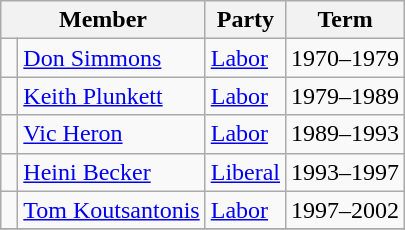<table class="wikitable">
<tr>
<th colspan="2">Member</th>
<th>Party</th>
<th>Term</th>
</tr>
<tr>
<td> </td>
<td><a href='#'>Don Simmons</a></td>
<td><a href='#'>Labor</a></td>
<td>1970–1979</td>
</tr>
<tr>
<td> </td>
<td><a href='#'>Keith Plunkett</a></td>
<td><a href='#'>Labor</a></td>
<td>1979–1989</td>
</tr>
<tr>
<td> </td>
<td><a href='#'>Vic Heron</a></td>
<td><a href='#'>Labor</a></td>
<td>1989–1993</td>
</tr>
<tr>
<td> </td>
<td><a href='#'>Heini Becker</a></td>
<td><a href='#'>Liberal</a></td>
<td>1993–1997</td>
</tr>
<tr>
<td> </td>
<td><a href='#'>Tom Koutsantonis</a></td>
<td><a href='#'>Labor</a></td>
<td>1997–2002</td>
</tr>
<tr>
</tr>
</table>
